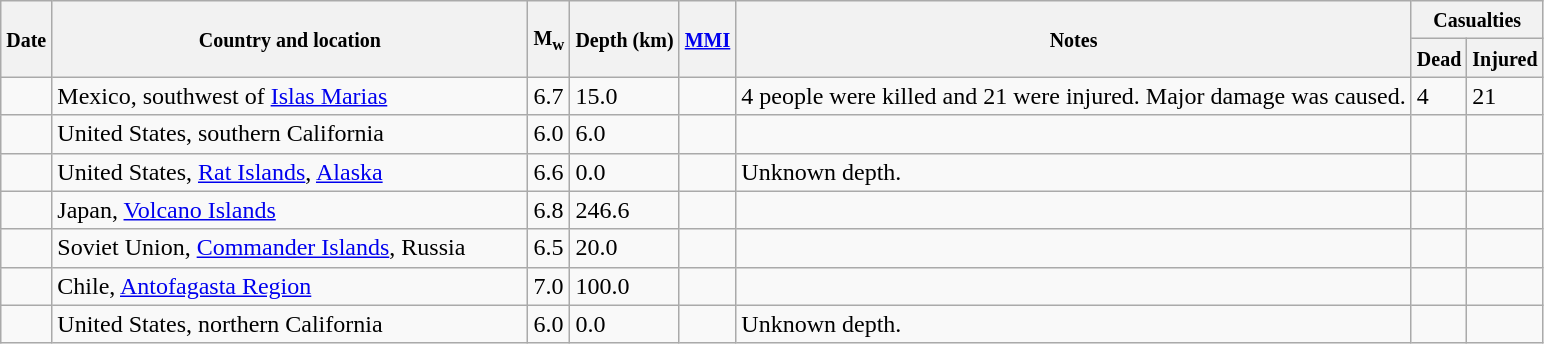<table class="wikitable sortable sort-under" style="border:1px black; margin-left:1em;">
<tr>
<th rowspan="2"><small>Date</small></th>
<th rowspan="2" style="width: 310px"><small>Country and location</small></th>
<th rowspan="2"><small>M<sub>w</sub></small></th>
<th rowspan="2"><small>Depth (km)</small></th>
<th rowspan="2"><small><a href='#'>MMI</a></small></th>
<th rowspan="2" class="unsortable"><small>Notes</small></th>
<th colspan="2"><small>Casualties</small></th>
</tr>
<tr>
<th><small>Dead</small></th>
<th><small>Injured</small></th>
</tr>
<tr>
<td></td>
<td>Mexico, southwest of <a href='#'>Islas Marias</a></td>
<td>6.7</td>
<td>15.0</td>
<td></td>
<td>4 people were killed and 21 were injured. Major damage was caused.</td>
<td>4</td>
<td>21</td>
</tr>
<tr>
<td></td>
<td>United States, southern California</td>
<td>6.0</td>
<td>6.0</td>
<td></td>
<td></td>
<td></td>
<td></td>
</tr>
<tr>
<td></td>
<td>United States, <a href='#'>Rat Islands</a>, <a href='#'>Alaska</a></td>
<td>6.6</td>
<td>0.0</td>
<td></td>
<td>Unknown depth.</td>
<td></td>
<td></td>
</tr>
<tr>
<td></td>
<td>Japan, <a href='#'>Volcano Islands</a></td>
<td>6.8</td>
<td>246.6</td>
<td></td>
<td></td>
<td></td>
<td></td>
</tr>
<tr>
<td></td>
<td>Soviet Union, <a href='#'>Commander Islands</a>, Russia</td>
<td>6.5</td>
<td>20.0</td>
<td></td>
<td></td>
<td></td>
<td></td>
</tr>
<tr>
<td></td>
<td>Chile, <a href='#'>Antofagasta Region</a></td>
<td>7.0</td>
<td>100.0</td>
<td></td>
<td></td>
<td></td>
<td></td>
</tr>
<tr>
<td></td>
<td>United States, northern California</td>
<td>6.0</td>
<td>0.0</td>
<td></td>
<td>Unknown depth.</td>
<td></td>
<td></td>
</tr>
</table>
